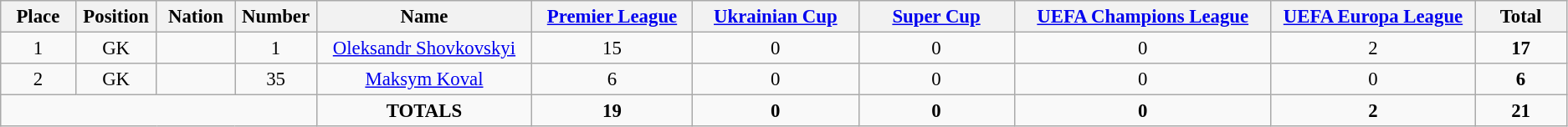<table class="wikitable" style="font-size: 95%; text-align: center;">
<tr>
<th width=60>Place</th>
<th width=60>Position</th>
<th width=60>Nation</th>
<th width=60>Number</th>
<th width=200>Name</th>
<th width=150><a href='#'>Premier League</a></th>
<th width=150><a href='#'>Ukrainian Cup</a></th>
<th width=150><a href='#'>Super Cup</a></th>
<th width=250><a href='#'>UEFA Champions League</a></th>
<th width=200><a href='#'>UEFA Europa League</a></th>
<th width=80><strong>Total</strong></th>
</tr>
<tr>
<td>1</td>
<td>GK</td>
<td></td>
<td>1</td>
<td><a href='#'>Oleksandr Shovkovskyi</a></td>
<td>15</td>
<td>0</td>
<td>0</td>
<td>0</td>
<td>2</td>
<td><strong>17</strong></td>
</tr>
<tr>
<td>2</td>
<td>GK</td>
<td></td>
<td>35</td>
<td><a href='#'>Maksym Koval</a></td>
<td>6</td>
<td>0</td>
<td>0</td>
<td>0</td>
<td>0</td>
<td><strong>6</strong></td>
</tr>
<tr>
<td colspan="4"></td>
<td><strong>TOTALS</strong></td>
<td><strong>19</strong></td>
<td><strong>0</strong></td>
<td><strong>0</strong></td>
<td><strong>0</strong></td>
<td><strong>2</strong></td>
<td><strong>21</strong></td>
</tr>
</table>
